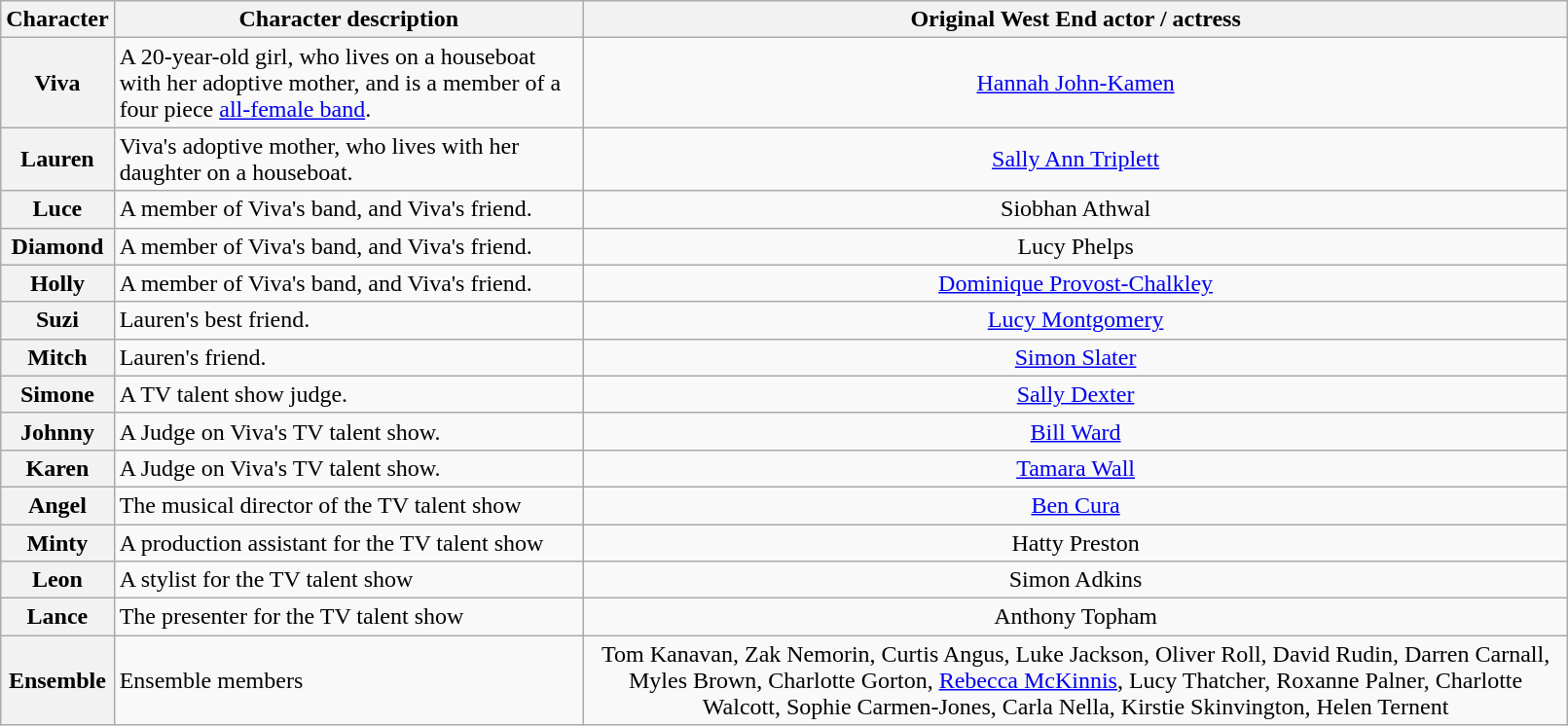<table class="wikitable sortable" width="85%">
<tr>
<th scope="col">Character</th>
<th scope="col">Character description</th>
<th scope="col" class="unsortable">Original West End actor / actress</th>
</tr>
<tr>
<th scope="row">Viva</th>
<td>A 20-year-old girl, who lives on a houseboat with her adoptive mother, and is a member of a four piece <a href='#'>all-female band</a>.</td>
<td align="center"><a href='#'>Hannah John-Kamen</a></td>
</tr>
<tr>
<th scope="row">Lauren</th>
<td>Viva's adoptive mother, who lives with her daughter on a houseboat.</td>
<td align="center"><a href='#'>Sally Ann Triplett</a></td>
</tr>
<tr>
<th scope="row">Luce</th>
<td>A member of Viva's band, and Viva's friend.</td>
<td align="center">Siobhan Athwal</td>
</tr>
<tr>
<th scope="row">Diamond</th>
<td>A member of Viva's band, and Viva's friend.</td>
<td align="center">Lucy Phelps</td>
</tr>
<tr>
<th scope="row">Holly</th>
<td>A member of Viva's band, and Viva's friend.</td>
<td align="center"><a href='#'>Dominique Provost-Chalkley</a></td>
</tr>
<tr>
<th scope="row">Suzi</th>
<td>Lauren's best friend.</td>
<td align="center"><a href='#'>Lucy Montgomery</a></td>
</tr>
<tr>
<th scope="row">Mitch</th>
<td>Lauren's friend.</td>
<td align="center"><a href='#'>Simon Slater</a></td>
</tr>
<tr>
<th scope="row">Simone</th>
<td>A TV talent show judge.</td>
<td align="center"><a href='#'>Sally Dexter</a></td>
</tr>
<tr>
<th scope="row">Johnny</th>
<td>A Judge on Viva's TV talent show.</td>
<td align="center"><a href='#'>Bill Ward</a></td>
</tr>
<tr>
<th scope="row">Karen</th>
<td>A Judge on Viva's TV talent show.</td>
<td align="center"><a href='#'>Tamara Wall</a></td>
</tr>
<tr>
<th scope="row">Angel</th>
<td>The musical director of the TV talent show</td>
<td align="center"><a href='#'>Ben Cura</a></td>
</tr>
<tr>
<th scope="row">Minty</th>
<td>A production assistant for the TV talent show</td>
<td align="center">Hatty Preston</td>
</tr>
<tr>
<th scope="row">Leon</th>
<td>A stylist for the TV talent show</td>
<td align="center">Simon Adkins</td>
</tr>
<tr>
<th scope="row">Lance</th>
<td>The presenter for the TV talent show</td>
<td align="center">Anthony Topham</td>
</tr>
<tr>
<th scope="row">Ensemble</th>
<td>Ensemble members</td>
<td align="center">Tom Kanavan, Zak Nemorin, Curtis Angus, Luke Jackson, Oliver Roll, David Rudin, Darren Carnall, Myles Brown, Charlotte Gorton, <a href='#'>Rebecca McKinnis</a>, Lucy Thatcher, Roxanne Palner, Charlotte Walcott, Sophie Carmen-Jones, Carla Nella, Kirstie Skinvington, Helen Ternent</td>
</tr>
</table>
